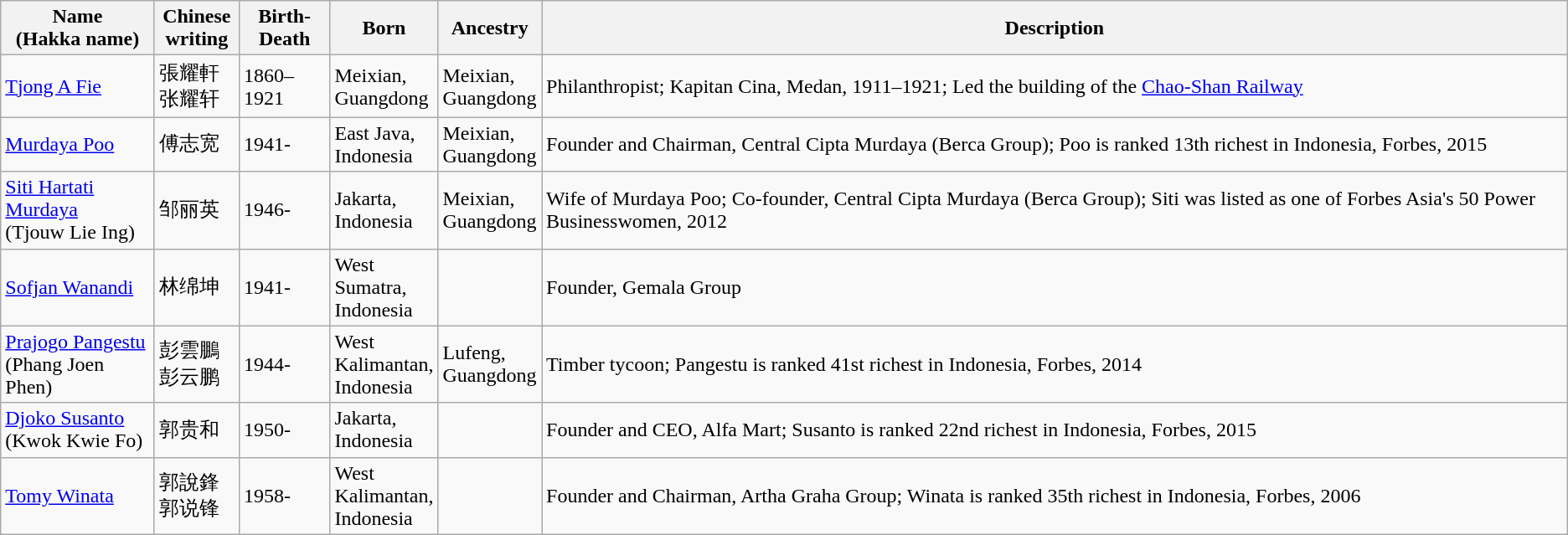<table class="wikitable">
<tr>
<th width="115">Name<br>(Hakka name)</th>
<th width="60">Chinese writing</th>
<th width="65">Birth-Death</th>
<th width="75">Born</th>
<th width="75">Ancestry</th>
<th>Description</th>
</tr>
<tr>
<td><a href='#'>Tjong A Fie</a></td>
<td>張耀軒<br>张耀轩</td>
<td>1860–1921</td>
<td>Meixian, Guangdong</td>
<td>Meixian, Guangdong</td>
<td>Philanthropist; Kapitan Cina, Medan, 1911–1921; Led the building of the <a href='#'>Chao-Shan Railway</a></td>
</tr>
<tr>
<td><a href='#'>Murdaya Poo</a></td>
<td>傅志宽</td>
<td>1941-</td>
<td>East Java, Indonesia</td>
<td>Meixian, Guangdong</td>
<td>Founder and Chairman, Central Cipta Murdaya (Berca Group); Poo is ranked 13th richest in Indonesia, Forbes, 2015</td>
</tr>
<tr>
<td><a href='#'>Siti Hartati Murdaya</a><br>(Tjouw Lie Ing)</td>
<td>邹丽英</td>
<td>1946-</td>
<td>Jakarta, Indonesia</td>
<td>Meixian, Guangdong</td>
<td>Wife of Murdaya Poo; Co-founder, Central Cipta Murdaya (Berca Group); Siti was listed as one of Forbes Asia's 50 Power Businesswomen, 2012</td>
</tr>
<tr>
<td><a href='#'>Sofjan Wanandi</a></td>
<td>林绵坤</td>
<td>1941-</td>
<td>West Sumatra, Indonesia</td>
<td></td>
<td>Founder, Gemala Group</td>
</tr>
<tr>
<td><a href='#'>Prajogo Pangestu</a><br>(Phang Joen Phen)</td>
<td>彭雲鵬<br>彭云鹏</td>
<td>1944-</td>
<td>West Kalimantan, Indonesia</td>
<td>Lufeng, Guangdong</td>
<td>Timber tycoon; Pangestu is ranked 41st richest in Indonesia, Forbes, 2014</td>
</tr>
<tr>
<td><a href='#'>Djoko Susanto</a><br>(Kwok Kwie Fo)</td>
<td>郭贵和</td>
<td>1950-</td>
<td>Jakarta, Indonesia</td>
<td></td>
<td>Founder and CEO, Alfa Mart; Susanto is ranked 22nd richest in Indonesia, Forbes, 2015</td>
</tr>
<tr>
<td><a href='#'>Tomy Winata</a></td>
<td>郭說鋒<br>郭说锋</td>
<td>1958-</td>
<td>West Kalimantan, Indonesia</td>
<td></td>
<td>Founder and Chairman, Artha Graha Group; Winata is ranked 35th richest in Indonesia, Forbes, 2006</td>
</tr>
</table>
